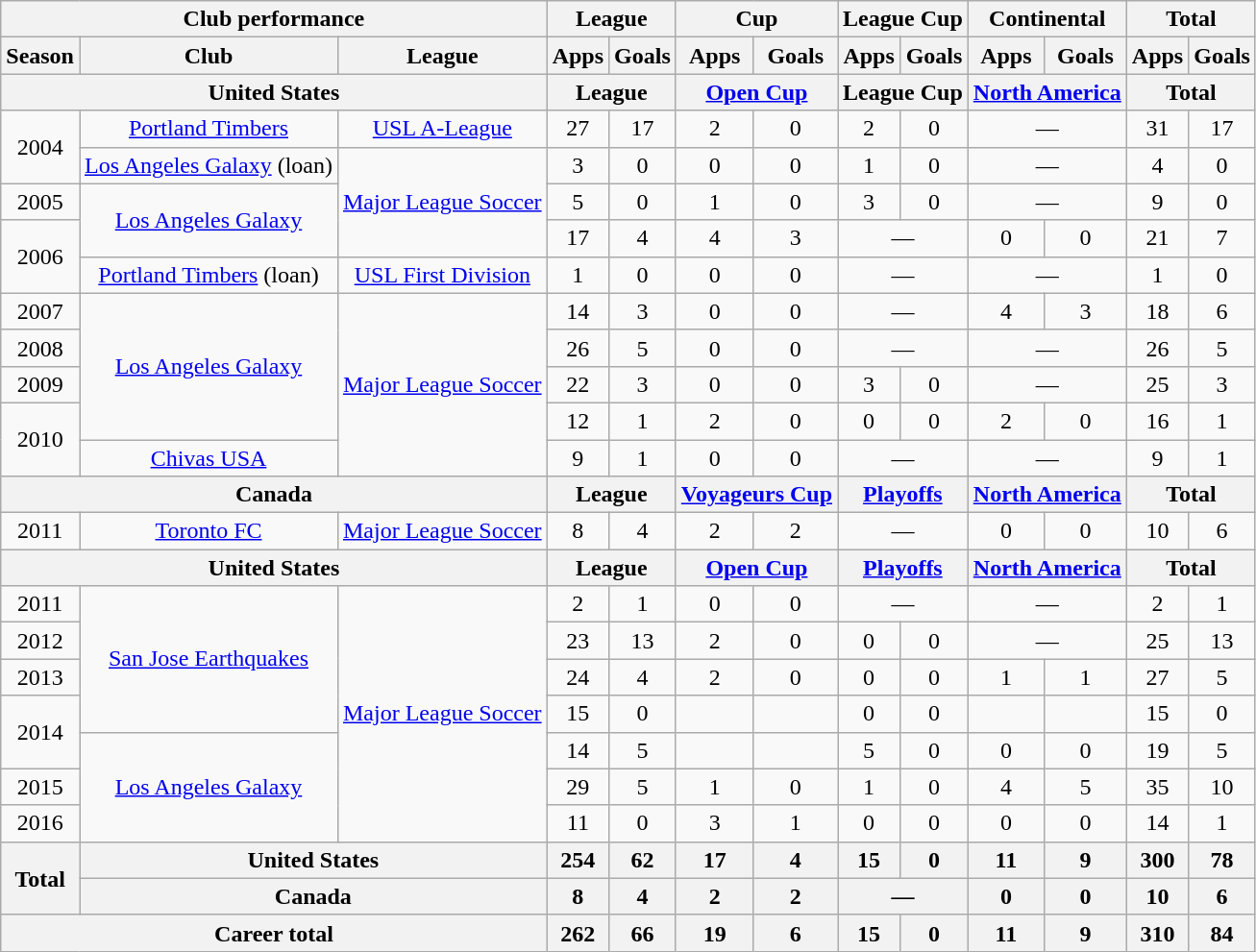<table class="wikitable" style="text-align:center">
<tr>
<th colspan=3>Club performance</th>
<th colspan=2>League</th>
<th colspan=2>Cup</th>
<th colspan=2>League Cup</th>
<th colspan=2>Continental</th>
<th colspan=2>Total</th>
</tr>
<tr>
<th>Season</th>
<th>Club</th>
<th>League</th>
<th>Apps</th>
<th>Goals</th>
<th>Apps</th>
<th>Goals</th>
<th>Apps</th>
<th>Goals</th>
<th>Apps</th>
<th>Goals</th>
<th>Apps</th>
<th>Goals</th>
</tr>
<tr>
<th colspan=3>United States</th>
<th colspan=2>League</th>
<th colspan=2><a href='#'>Open Cup</a></th>
<th colspan=2>League Cup</th>
<th colspan=2><a href='#'>North America</a></th>
<th colspan=2>Total</th>
</tr>
<tr>
<td rowspan="2">2004</td>
<td><a href='#'>Portland Timbers</a></td>
<td><a href='#'>USL A-League</a></td>
<td>27</td>
<td>17</td>
<td>2</td>
<td>0</td>
<td>2</td>
<td>0</td>
<td colspan="2">—</td>
<td>31</td>
<td>17</td>
</tr>
<tr>
<td><a href='#'>Los Angeles Galaxy</a> (loan)</td>
<td rowspan="3"><a href='#'>Major League Soccer</a></td>
<td>3</td>
<td>0</td>
<td>0</td>
<td>0</td>
<td>1</td>
<td>0</td>
<td colspan="2">—</td>
<td>4</td>
<td>0</td>
</tr>
<tr>
<td>2005</td>
<td rowspan="2"><a href='#'>Los Angeles Galaxy</a></td>
<td>5</td>
<td>0</td>
<td>1</td>
<td>0</td>
<td>3</td>
<td>0</td>
<td colspan="2">—</td>
<td>9</td>
<td>0</td>
</tr>
<tr>
<td rowspan="2">2006</td>
<td>17</td>
<td>4</td>
<td>4</td>
<td>3</td>
<td colspan="2">—</td>
<td>0</td>
<td>0</td>
<td>21</td>
<td>7</td>
</tr>
<tr>
<td><a href='#'>Portland Timbers</a> (loan)</td>
<td><a href='#'>USL First Division</a></td>
<td>1</td>
<td>0</td>
<td>0</td>
<td>0</td>
<td colspan="2">—</td>
<td colspan="2">—</td>
<td>1</td>
<td>0</td>
</tr>
<tr>
<td>2007</td>
<td rowspan="4"><a href='#'>Los Angeles Galaxy</a></td>
<td rowspan="5"><a href='#'>Major League Soccer</a></td>
<td>14</td>
<td>3</td>
<td>0</td>
<td>0</td>
<td colspan="2">—</td>
<td>4</td>
<td>3</td>
<td>18</td>
<td>6</td>
</tr>
<tr>
<td>2008</td>
<td>26</td>
<td>5</td>
<td>0</td>
<td>0</td>
<td colspan="2">—</td>
<td colspan="2">—</td>
<td>26</td>
<td>5</td>
</tr>
<tr>
<td>2009</td>
<td>22</td>
<td>3</td>
<td>0</td>
<td>0</td>
<td>3</td>
<td>0</td>
<td colspan="2">—</td>
<td>25</td>
<td>3</td>
</tr>
<tr>
<td rowspan="2">2010</td>
<td>12</td>
<td>1</td>
<td>2</td>
<td>0</td>
<td>0</td>
<td>0</td>
<td>2</td>
<td>0</td>
<td>16</td>
<td>1</td>
</tr>
<tr>
<td><a href='#'>Chivas USA</a></td>
<td>9</td>
<td>1</td>
<td>0</td>
<td>0</td>
<td colspan="2">—</td>
<td colspan="2">—</td>
<td>9</td>
<td>1</td>
</tr>
<tr>
<th colspan=3>Canada</th>
<th colspan=2>League</th>
<th colspan=2><a href='#'>Voyageurs Cup</a></th>
<th colspan=2><a href='#'>Playoffs</a></th>
<th colspan=2><a href='#'>North America</a></th>
<th colspan=2>Total</th>
</tr>
<tr>
<td>2011</td>
<td><a href='#'>Toronto FC</a></td>
<td><a href='#'>Major League Soccer</a></td>
<td>8</td>
<td>4</td>
<td>2</td>
<td>2</td>
<td colspan="2">—</td>
<td>0</td>
<td>0</td>
<td>10</td>
<td>6</td>
</tr>
<tr>
<th colspan=3>United States</th>
<th colspan=2>League</th>
<th colspan=2><a href='#'>Open Cup</a></th>
<th colspan=2><a href='#'>Playoffs</a></th>
<th colspan=2><a href='#'>North America</a></th>
<th colspan=2>Total</th>
</tr>
<tr>
<td>2011</td>
<td rowspan="4"><a href='#'>San Jose Earthquakes</a></td>
<td rowspan="7"><a href='#'>Major League Soccer</a></td>
<td>2</td>
<td>1</td>
<td>0</td>
<td>0</td>
<td colspan="2">—</td>
<td colspan="2">—</td>
<td>2</td>
<td>1</td>
</tr>
<tr>
<td>2012</td>
<td>23</td>
<td>13</td>
<td>2</td>
<td>0</td>
<td>0</td>
<td>0</td>
<td colspan="2">—</td>
<td>25</td>
<td>13</td>
</tr>
<tr>
<td>2013</td>
<td>24</td>
<td>4</td>
<td>2</td>
<td>0</td>
<td>0</td>
<td>0</td>
<td>1</td>
<td>1</td>
<td>27</td>
<td>5</td>
</tr>
<tr>
<td rowspan="2">2014</td>
<td>15</td>
<td>0</td>
<td></td>
<td></td>
<td>0</td>
<td>0</td>
<td></td>
<td></td>
<td>15</td>
<td>0</td>
</tr>
<tr>
<td rowspan="3"><a href='#'>Los Angeles Galaxy</a></td>
<td>14</td>
<td>5</td>
<td></td>
<td></td>
<td>5</td>
<td>0</td>
<td>0</td>
<td>0</td>
<td>19</td>
<td>5</td>
</tr>
<tr>
<td>2015</td>
<td>29</td>
<td>5</td>
<td>1</td>
<td>0</td>
<td>1</td>
<td>0</td>
<td>4</td>
<td>5</td>
<td>35</td>
<td>10</td>
</tr>
<tr>
<td>2016</td>
<td>11</td>
<td>0</td>
<td>3</td>
<td>1</td>
<td>0</td>
<td>0</td>
<td>0</td>
<td>0</td>
<td>14</td>
<td>1</td>
</tr>
<tr>
<th rowspan=2>Total</th>
<th colspan=2>United States</th>
<th>254</th>
<th>62</th>
<th>17</th>
<th>4</th>
<th>15</th>
<th>0</th>
<th>11</th>
<th>9</th>
<th>300</th>
<th>78</th>
</tr>
<tr>
<th colspan=2>Canada</th>
<th>8</th>
<th>4</th>
<th>2</th>
<th>2</th>
<th colspan="2">—</th>
<th>0</th>
<th>0</th>
<th>10</th>
<th>6</th>
</tr>
<tr>
<th colspan=3>Career total</th>
<th>262</th>
<th>66</th>
<th>19</th>
<th>6</th>
<th>15</th>
<th>0</th>
<th>11</th>
<th>9</th>
<th>310</th>
<th>84</th>
</tr>
</table>
